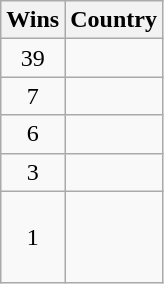<table class="wikitable">
<tr>
<th>Wins</th>
<th>Country</th>
</tr>
<tr>
<td align=center>39</td>
<td></td>
</tr>
<tr>
<td align=center>7</td>
<td></td>
</tr>
<tr>
<td align=center>6</td>
<td><br></td>
</tr>
<tr>
<td align=center>3</td>
<td></td>
</tr>
<tr>
<td align=center>1</td>
<td><br><br><br></td>
</tr>
</table>
